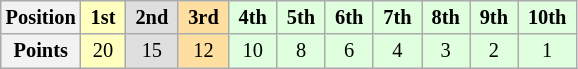<table class="wikitable" style="font-size:85%; text-align:center">
<tr>
<th>Position</th>
<td style="background:#ffffbf;"> <strong>1st</strong> </td>
<td style="background:#dfdfdf;"> <strong>2nd</strong> </td>
<td style="background:#ffdf9f;"> <strong>3rd</strong> </td>
<td style="background:#dfffdf;"> <strong>4th</strong> </td>
<td style="background:#dfffdf;"> <strong>5th</strong> </td>
<td style="background:#dfffdf;"> <strong>6th</strong> </td>
<td style="background:#dfffdf;"> <strong>7th</strong> </td>
<td style="background:#dfffdf;"> <strong>8th</strong> </td>
<td style="background:#dfffdf;"> <strong>9th</strong> </td>
<td style="background:#dfffdf;"> <strong>10th</strong> </td>
</tr>
<tr>
<th>Points</th>
<td style="background:#ffffbf;">20</td>
<td style="background:#dfdfdf;">15</td>
<td style="background:#ffdf9f;">12</td>
<td style="background:#dfffdf;">10</td>
<td style="background:#dfffdf;">8</td>
<td style="background:#dfffdf;">6</td>
<td style="background:#dfffdf;">4</td>
<td style="background:#dfffdf;">3</td>
<td style="background:#dfffdf;">2</td>
<td style="background:#dfffdf;">1</td>
</tr>
</table>
